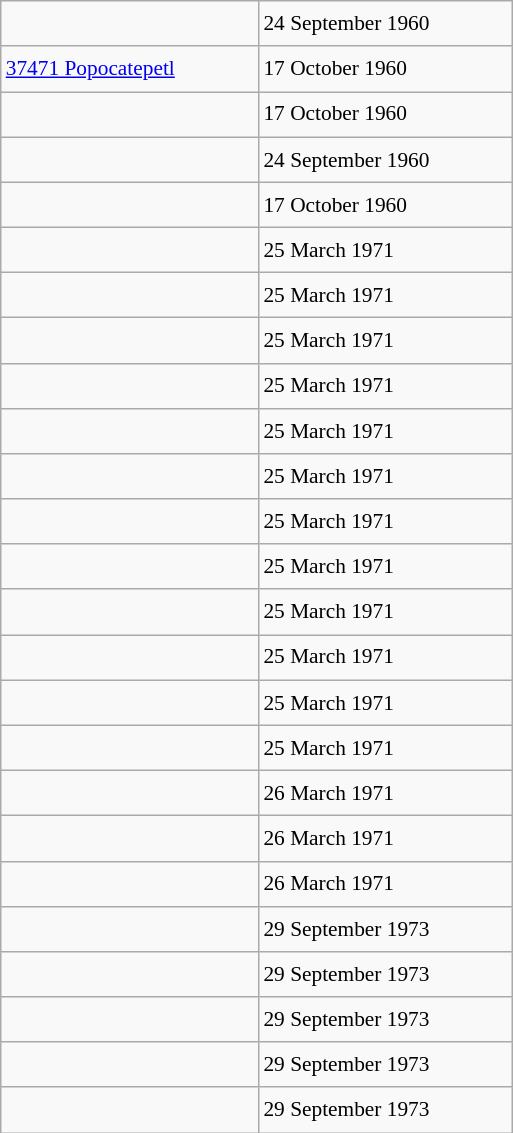<table class="wikitable" style="font-size: 89%; float: left; width: 24em; margin-right: 1em; line-height: 1.65em">
<tr>
<td></td>
<td>24 September 1960</td>
</tr>
<tr>
<td><a href='#'>37471 Popocatepetl</a></td>
<td>17 October 1960</td>
</tr>
<tr>
<td></td>
<td>17 October 1960</td>
</tr>
<tr>
<td></td>
<td>24 September 1960</td>
</tr>
<tr>
<td></td>
<td>17 October 1960</td>
</tr>
<tr>
<td></td>
<td>25 March 1971</td>
</tr>
<tr>
<td></td>
<td>25 March 1971</td>
</tr>
<tr>
<td></td>
<td>25 March 1971</td>
</tr>
<tr>
<td></td>
<td>25 March 1971</td>
</tr>
<tr>
<td></td>
<td>25 March 1971</td>
</tr>
<tr>
<td></td>
<td>25 March 1971</td>
</tr>
<tr>
<td></td>
<td>25 March 1971</td>
</tr>
<tr>
<td></td>
<td>25 March 1971</td>
</tr>
<tr>
<td></td>
<td>25 March 1971</td>
</tr>
<tr>
<td></td>
<td>25 March 1971</td>
</tr>
<tr>
<td></td>
<td>25 March 1971</td>
</tr>
<tr>
<td></td>
<td>25 March 1971</td>
</tr>
<tr>
<td></td>
<td>26 March 1971</td>
</tr>
<tr>
<td></td>
<td>26 March 1971</td>
</tr>
<tr>
<td></td>
<td>26 March 1971</td>
</tr>
<tr>
<td></td>
<td>29 September 1973</td>
</tr>
<tr>
<td></td>
<td>29 September 1973</td>
</tr>
<tr>
<td></td>
<td>29 September 1973</td>
</tr>
<tr>
<td></td>
<td>29 September 1973</td>
</tr>
<tr>
<td></td>
<td>29 September 1973</td>
</tr>
</table>
